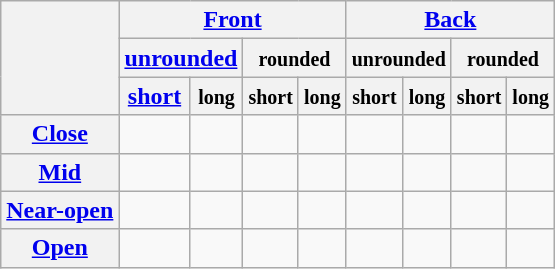<table class="wikitable" style="text-align:center;">
<tr>
<th rowspan="3"></th>
<th colspan="4"><a href='#'>Front</a></th>
<th colspan="4"><a href='#'>Back</a></th>
</tr>
<tr>
<th colspan="2"><a href='#'>unrounded</a></th>
<th colspan="2"><small>rounded</small></th>
<th colspan="2"><small>unrounded</small></th>
<th colspan="2"><small>rounded</small></th>
</tr>
<tr>
<th><a href='#'>short</a></th>
<th><small>long</small></th>
<th><small>short</small></th>
<th><small>long</small></th>
<th><small>short</small></th>
<th><small>long</small></th>
<th><small>short</small></th>
<th><small>long</small></th>
</tr>
<tr>
<th><a href='#'>Close</a></th>
<td> </td>
<td> </td>
<td></td>
<td></td>
<td></td>
<td></td>
<td> </td>
<td> </td>
</tr>
<tr>
<th><a href='#'>Mid</a></th>
<td> </td>
<td> </td>
<td> </td>
<td> </td>
<td> </td>
<td></td>
<td> </td>
<td> </td>
</tr>
<tr>
<th><a href='#'>Near-open</a></th>
<td> </td>
<td> </td>
<td></td>
<td></td>
<td></td>
<td></td>
<td></td>
<td></td>
</tr>
<tr>
<th><a href='#'>Open</a></th>
<td> </td>
<td> </td>
<td></td>
<td></td>
<td></td>
<td> </td>
<td></td>
<td></td>
</tr>
</table>
